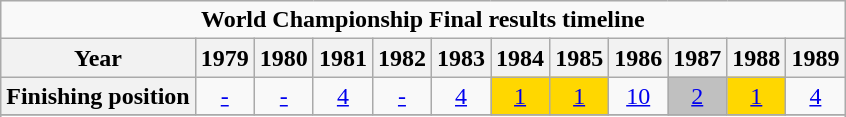<table class="wikitable plainrowheaders">
<tr>
<td colspan="20" style="text-align:center;"><strong>World Championship Final results timeline</strong></td>
</tr>
<tr>
<th scope="col">Year</th>
<th scope="col">1979</th>
<th scope="col">1980</th>
<th scope="col">1981</th>
<th scope="col">1982</th>
<th scope="col">1983</th>
<th scope="col">1984</th>
<th scope="col">1985</th>
<th scope="col">1986</th>
<th scope="col">1987</th>
<th scope="col">1988</th>
<th scope="col">1989</th>
</tr>
<tr style="text-align:center;">
<th scope="row">Finishing position</th>
<td><a href='#'>-</a></td>
<td><a href='#'>-</a></td>
<td><a href='#'>4</a></td>
<td><a href='#'>-</a></td>
<td><a href='#'>4</a></td>
<td style="background:gold;"><a href='#'>1</a></td>
<td style="background:gold;"><a href='#'>1</a></td>
<td><a href='#'>10</a></td>
<td style="background:silver;"><a href='#'>2</a></td>
<td style="background:gold;"><a href='#'>1</a></td>
<td><a href='#'>4</a></td>
</tr>
<tr>
</tr>
<tr style="text-align:center;">
</tr>
</table>
